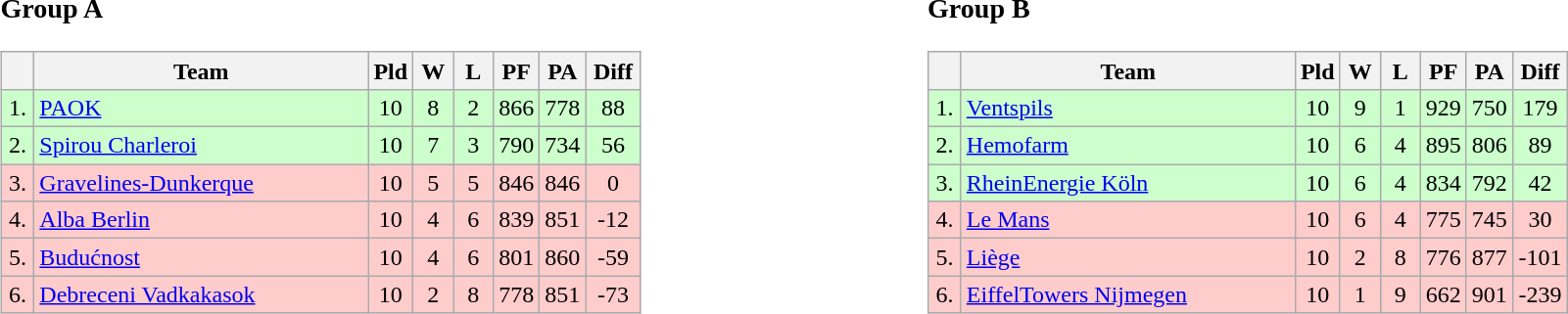<table>
<tr>
<td style="vertical-align:top; width:33%;"><br><h3>Group A</h3><table class=wikitable style="text-align:center">
<tr>
<th width=15></th>
<th width=220>Team</th>
<th width=20>Pld</th>
<th width=20>W</th>
<th width=20>L</th>
<th width=20>PF</th>
<th width=20>PA</th>
<th width=30>Diff</th>
</tr>
<tr style="background: #ccffcc;">
<td>1.</td>
<td align=left> <a href='#'>PAOK</a></td>
<td>10</td>
<td>8</td>
<td>2</td>
<td>866</td>
<td>778</td>
<td>88</td>
</tr>
<tr style="background: #ccffcc;">
<td>2.</td>
<td align=left> <a href='#'>Spirou Charleroi</a></td>
<td>10</td>
<td>7</td>
<td>3</td>
<td>790</td>
<td>734</td>
<td>56</td>
</tr>
<tr style="background: #ffcccc;">
<td>3.</td>
<td align=left> <a href='#'>Gravelines-Dunkerque</a></td>
<td>10</td>
<td>5</td>
<td>5</td>
<td>846</td>
<td>846</td>
<td>0</td>
</tr>
<tr style="background: #ffcccc;">
<td>4.</td>
<td align=left> <a href='#'>Alba Berlin</a></td>
<td>10</td>
<td>4</td>
<td>6</td>
<td>839</td>
<td>851</td>
<td>-12</td>
</tr>
<tr style="background: #ffcccc;">
<td>5.</td>
<td align=left> <a href='#'>Budućnost</a></td>
<td>10</td>
<td>4</td>
<td>6</td>
<td>801</td>
<td>860</td>
<td>-59</td>
</tr>
<tr style="background: #ffcccc;">
<td>6.</td>
<td align=left> <a href='#'>Debreceni Vadkakasok</a></td>
<td>10</td>
<td>2</td>
<td>8</td>
<td>778</td>
<td>851</td>
<td>-73</td>
</tr>
</table>
<small></small></td>
<td style="vertical-align:top; width:33%;"><br><h3>Group B</h3><table class=wikitable style="text-align:center">
<tr>
<th width=15></th>
<th width=220>Team</th>
<th width=20>Pld</th>
<th width=20>W</th>
<th width=20>L</th>
<th width=20>PF</th>
<th width=20>PA</th>
<th width=30>Diff</th>
</tr>
<tr style="background: #ccffcc;">
<td>1.</td>
<td align=left> <a href='#'>Ventspils</a></td>
<td>10</td>
<td>9</td>
<td>1</td>
<td>929</td>
<td>750</td>
<td>179</td>
</tr>
<tr style="background: #ccffcc;">
<td>2.</td>
<td align=left> <a href='#'>Hemofarm</a></td>
<td>10</td>
<td>6</td>
<td>4</td>
<td>895</td>
<td>806</td>
<td>89</td>
</tr>
<tr style="background: #ccffcc;">
<td>3.</td>
<td align=left> <a href='#'>RheinEnergie Köln</a></td>
<td>10</td>
<td>6</td>
<td>4</td>
<td>834</td>
<td>792</td>
<td>42</td>
</tr>
<tr style="background: #ffcccc;">
<td>4.</td>
<td align=left> <a href='#'>Le Mans</a></td>
<td>10</td>
<td>6</td>
<td>4</td>
<td>775</td>
<td>745</td>
<td>30</td>
</tr>
<tr style="background: #ffcccc;">
<td>5.</td>
<td align=left> <a href='#'>Liège</a></td>
<td>10</td>
<td>2</td>
<td>8</td>
<td>776</td>
<td>877</td>
<td>-101</td>
</tr>
<tr style="background: #ffcccc;">
<td>6.</td>
<td align=left> <a href='#'>EiffelTowers Nijmegen</a></td>
<td>10</td>
<td>1</td>
<td>9</td>
<td>662</td>
<td>901</td>
<td>-239</td>
</tr>
</table>
</td>
</tr>
</table>
